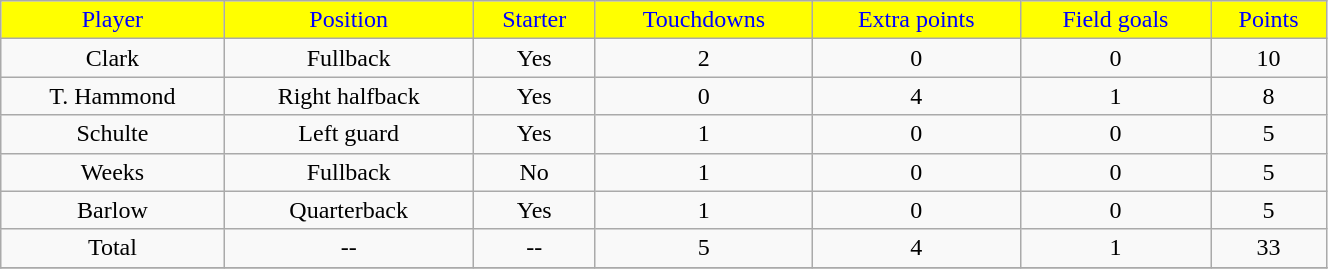<table class="wikitable" width="70%">
<tr align="center"  style="background:yellow;color:blue;">
<td>Player</td>
<td>Position</td>
<td>Starter</td>
<td>Touchdowns</td>
<td>Extra points</td>
<td>Field goals</td>
<td>Points</td>
</tr>
<tr align="center" bgcolor="">
<td>Clark</td>
<td>Fullback</td>
<td>Yes</td>
<td>2</td>
<td>0</td>
<td>0</td>
<td>10</td>
</tr>
<tr align="center" bgcolor="">
<td>T. Hammond</td>
<td>Right halfback</td>
<td>Yes</td>
<td>0</td>
<td>4</td>
<td>1</td>
<td>8</td>
</tr>
<tr align="center" bgcolor="">
<td>Schulte</td>
<td>Left guard</td>
<td>Yes</td>
<td>1</td>
<td>0</td>
<td>0</td>
<td>5</td>
</tr>
<tr align="center" bgcolor="">
<td>Weeks</td>
<td>Fullback</td>
<td>No</td>
<td>1</td>
<td>0</td>
<td>0</td>
<td>5</td>
</tr>
<tr align="center" bgcolor="">
<td>Barlow</td>
<td>Quarterback</td>
<td>Yes</td>
<td>1</td>
<td>0</td>
<td>0</td>
<td>5</td>
</tr>
<tr align="center" bgcolor="">
<td>Total</td>
<td>--</td>
<td>--</td>
<td>5</td>
<td>4</td>
<td>1</td>
<td>33</td>
</tr>
<tr align="center" bgcolor="">
</tr>
</table>
